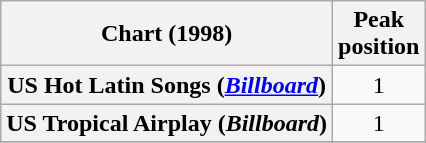<table class="wikitable plainrowheaders" style="text-align:center">
<tr>
<th scope="col">Chart (1998)</th>
<th scope="col">Peak<br>position</th>
</tr>
<tr>
<th scope="row">US Hot Latin Songs (<em><a href='#'>Billboard</a></em>)</th>
<td>1</td>
</tr>
<tr>
<th scope="row">US Tropical Airplay (<em>Billboard</em>)</th>
<td>1</td>
</tr>
<tr>
</tr>
</table>
